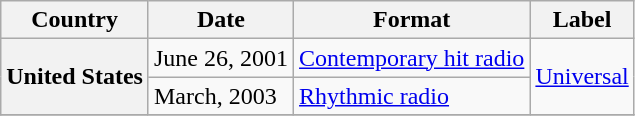<table class="wikitable plainrowheaders">
<tr>
<th>Country</th>
<th>Date</th>
<th>Format</th>
<th>Label</th>
</tr>
<tr>
<th scope="row" rowspan="2">United States</th>
<td>June 26, 2001</td>
<td><a href='#'>Contemporary hit radio</a></td>
<td rowspan="2"><a href='#'>Universal</a></td>
</tr>
<tr>
<td>March, 2003</td>
<td><a href='#'>Rhythmic radio</a></td>
</tr>
<tr>
</tr>
</table>
